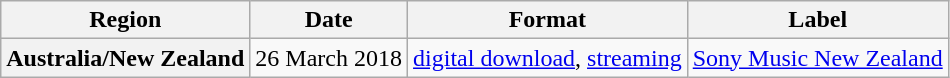<table class="wikitable plainrowheaders">
<tr>
<th>Region</th>
<th>Date</th>
<th>Format</th>
<th>Label</th>
</tr>
<tr>
<th scope="row">Australia/New Zealand</th>
<td>26 March 2018</td>
<td><a href='#'>digital download</a>, <a href='#'>streaming</a></td>
<td><a href='#'>Sony Music New Zealand</a></td>
</tr>
</table>
